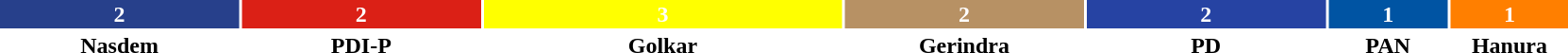<table style="width:88%; text-align:center;">
<tr style="color:white;">
<td style="background:#27408B; width:15.4%;"><strong>2</strong></td>
<td style="background:#DB2016; width:15.4%;"><strong>2</strong></td>
<td style="background:#FFFF00; width:23.1%;"><strong>3</strong></td>
<td style="background:#B79164; width:15.4%;"><strong>2</strong></td>
<td style="background:#2643A3; width:15.4%;"><strong>2</strong></td>
<td style="background:#0054A3; width:7.7%;"><strong>1</strong></td>
<td style="background:#FF7F00; width:7.7%;"><strong>1</strong></td>
</tr>
<tr>
<td><span><strong>Nasdem</strong></span></td>
<td><span><strong>PDI-P</strong></span></td>
<td><span><strong>Golkar</strong></span></td>
<td><span><strong>Gerindra</strong></span></td>
<td><span><strong>PD</strong></span></td>
<td><span><strong>PAN</strong></span></td>
<td><span><strong>Hanura</strong></span></td>
</tr>
</table>
